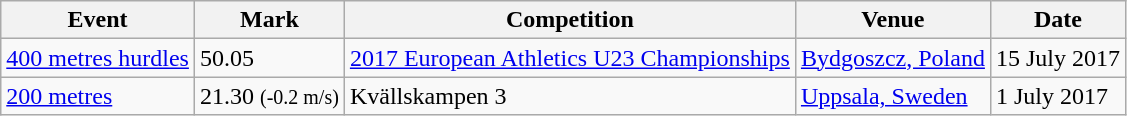<table class=wikitable>
<tr>
<th>Event</th>
<th>Mark</th>
<th>Competition</th>
<th>Venue</th>
<th>Date</th>
</tr>
<tr>
<td><a href='#'>400 metres hurdles</a></td>
<td>50.05</td>
<td><a href='#'>2017 European Athletics U23 Championships</a></td>
<td><a href='#'>Bydgoszcz, Poland</a></td>
<td>15 July 2017</td>
</tr>
<tr>
<td><a href='#'>200 metres</a></td>
<td>21.30 <small>(-0.2 m/s)</small></td>
<td>Kvällskampen 3</td>
<td><a href='#'>Uppsala, Sweden</a></td>
<td>1 July 2017</td>
</tr>
</table>
